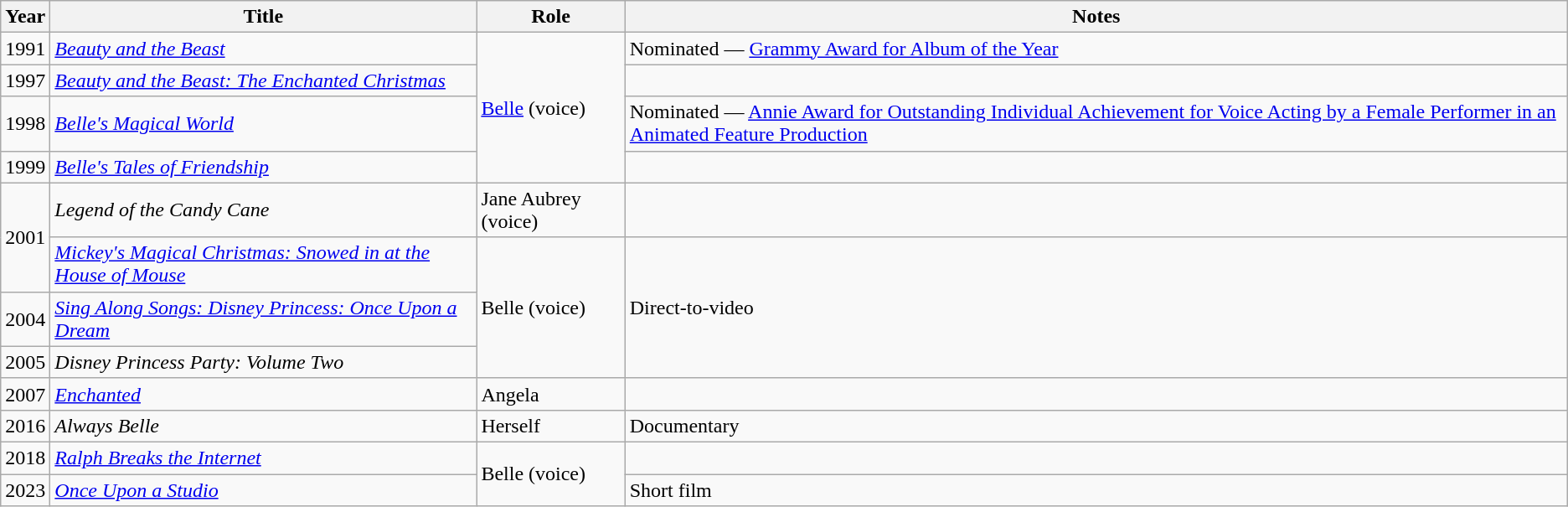<table class="wikitable sortable">
<tr>
<th>Year</th>
<th>Title</th>
<th>Role</th>
<th>Notes</th>
</tr>
<tr>
<td>1991</td>
<td><em><a href='#'>Beauty and the Beast</a></em></td>
<td rowspan="4"><a href='#'>Belle</a> (voice)</td>
<td>Nominated — <a href='#'>Grammy Award for Album of the Year</a></td>
</tr>
<tr>
<td>1997</td>
<td><em><a href='#'>Beauty and the Beast: The Enchanted Christmas</a></em></td>
<td></td>
</tr>
<tr>
<td>1998</td>
<td><em><a href='#'>Belle's Magical World</a></em></td>
<td>Nominated — <a href='#'>Annie Award for Outstanding Individual Achievement for Voice Acting by a Female Performer in an Animated Feature Production</a></td>
</tr>
<tr>
<td>1999</td>
<td><em><a href='#'>Belle's Tales of Friendship</a></em></td>
<td></td>
</tr>
<tr>
<td rowspan ="2">2001</td>
<td><em>Legend of the Candy Cane</em></td>
<td>Jane Aubrey (voice)</td>
<td></td>
</tr>
<tr>
<td><em><a href='#'>Mickey's Magical Christmas: Snowed in at the House of Mouse</a></em></td>
<td rowspan="3">Belle (voice)</td>
<td rowspan= "3">Direct-to-video</td>
</tr>
<tr>
<td>2004</td>
<td><em><a href='#'>Sing Along Songs: Disney Princess: Once Upon a Dream</a></em></td>
</tr>
<tr>
<td>2005</td>
<td><em>Disney Princess Party: Volume Two</em></td>
</tr>
<tr>
<td>2007</td>
<td><em><a href='#'>Enchanted</a></em></td>
<td>Angela</td>
<td></td>
</tr>
<tr>
<td>2016</td>
<td><em> Always Belle</em></td>
<td>Herself</td>
<td>Documentary</td>
</tr>
<tr>
<td>2018</td>
<td><em><a href='#'>Ralph Breaks the Internet</a></em></td>
<td rowspan="2">Belle (voice)</td>
<td></td>
</tr>
<tr>
<td>2023</td>
<td><em><a href='#'>Once Upon a Studio</a></em></td>
<td>Short film</td>
</tr>
</table>
